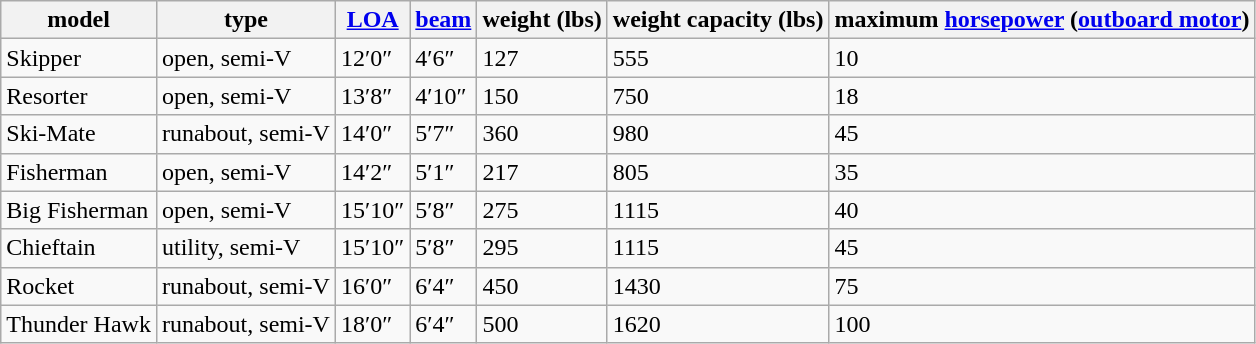<table class="wikitable">
<tr>
<th>model</th>
<th>type</th>
<th><a href='#'>LOA</a></th>
<th><a href='#'>beam</a></th>
<th>weight (lbs)</th>
<th>weight capacity (lbs)</th>
<th>maximum <a href='#'>horsepower</a> (<a href='#'>outboard motor</a>)</th>
</tr>
<tr>
<td>Skipper</td>
<td>open, semi-V</td>
<td>12′0″</td>
<td>4′6″</td>
<td>127</td>
<td>555</td>
<td>10</td>
</tr>
<tr>
<td>Resorter</td>
<td>open, semi-V</td>
<td>13′8″</td>
<td>4′10″</td>
<td>150</td>
<td>750</td>
<td>18</td>
</tr>
<tr>
<td>Ski-Mate</td>
<td>runabout, semi-V</td>
<td>14′0″</td>
<td>5′7″</td>
<td>360</td>
<td>980</td>
<td>45</td>
</tr>
<tr>
<td>Fisherman</td>
<td>open, semi-V</td>
<td>14′2″</td>
<td>5′1″</td>
<td>217</td>
<td>805</td>
<td>35</td>
</tr>
<tr>
<td>Big Fisherman</td>
<td>open, semi-V</td>
<td>15′10″</td>
<td>5′8″</td>
<td>275</td>
<td>1115</td>
<td>40</td>
</tr>
<tr>
<td>Chieftain</td>
<td>utility, semi-V</td>
<td>15′10″</td>
<td>5′8″</td>
<td>295</td>
<td>1115</td>
<td>45</td>
</tr>
<tr>
<td>Rocket</td>
<td>runabout, semi-V</td>
<td>16′0″</td>
<td>6′4″</td>
<td>450</td>
<td>1430</td>
<td>75</td>
</tr>
<tr>
<td>Thunder Hawk</td>
<td>runabout, semi-V</td>
<td>18′0″</td>
<td>6′4″</td>
<td>500</td>
<td>1620</td>
<td>100</td>
</tr>
</table>
